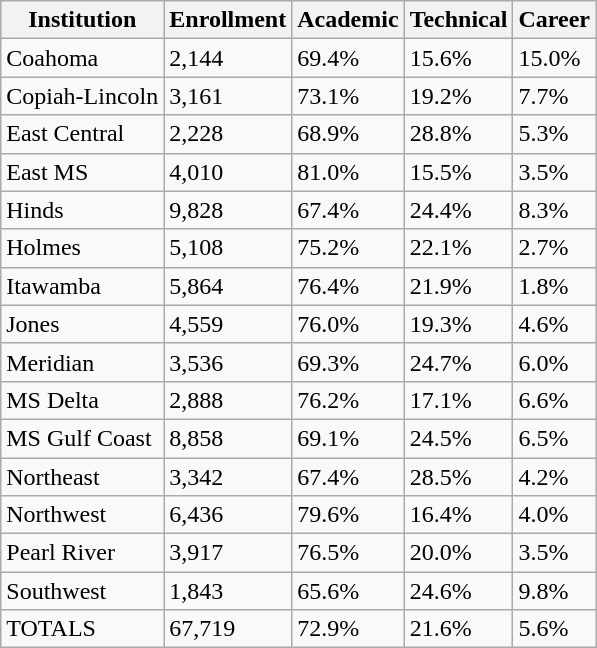<table class="wikitable" border="1">
<tr>
<th>Institution</th>
<th>Enrollment</th>
<th>Academic</th>
<th>Technical</th>
<th>Career</th>
</tr>
<tr>
<td>Coahoma</td>
<td>2,144</td>
<td>69.4%</td>
<td>15.6%</td>
<td>15.0%</td>
</tr>
<tr>
<td>Copiah-Lincoln</td>
<td>3,161</td>
<td>73.1%</td>
<td>19.2%</td>
<td>7.7%</td>
</tr>
<tr>
<td>East Central</td>
<td>2,228</td>
<td>68.9%</td>
<td>28.8%</td>
<td>5.3%</td>
</tr>
<tr>
<td>East MS</td>
<td>4,010</td>
<td>81.0%</td>
<td>15.5%</td>
<td>3.5%</td>
</tr>
<tr>
<td>Hinds</td>
<td>9,828</td>
<td>67.4%</td>
<td>24.4%</td>
<td>8.3%</td>
</tr>
<tr>
<td>Holmes</td>
<td>5,108</td>
<td>75.2%</td>
<td>22.1%</td>
<td>2.7%</td>
</tr>
<tr>
<td>Itawamba</td>
<td>5,864</td>
<td>76.4%</td>
<td>21.9%</td>
<td>1.8%</td>
</tr>
<tr>
<td>Jones</td>
<td>4,559</td>
<td>76.0%</td>
<td>19.3%</td>
<td>4.6%</td>
</tr>
<tr>
<td>Meridian</td>
<td>3,536</td>
<td>69.3%</td>
<td>24.7%</td>
<td>6.0%</td>
</tr>
<tr>
<td>MS Delta</td>
<td>2,888</td>
<td>76.2%</td>
<td>17.1%</td>
<td>6.6%</td>
</tr>
<tr>
<td>MS Gulf Coast</td>
<td>8,858</td>
<td>69.1%</td>
<td>24.5%</td>
<td>6.5%</td>
</tr>
<tr>
<td>Northeast</td>
<td>3,342</td>
<td>67.4%</td>
<td>28.5%</td>
<td>4.2%</td>
</tr>
<tr>
<td>Northwest</td>
<td>6,436</td>
<td>79.6%</td>
<td>16.4%</td>
<td>4.0%</td>
</tr>
<tr>
<td>Pearl River</td>
<td>3,917</td>
<td>76.5%</td>
<td>20.0%</td>
<td>3.5%</td>
</tr>
<tr>
<td>Southwest</td>
<td>1,843</td>
<td>65.6%</td>
<td>24.6%</td>
<td>9.8%</td>
</tr>
<tr>
<td>TOTALS</td>
<td>67,719</td>
<td>72.9%</td>
<td>21.6%</td>
<td>5.6%</td>
</tr>
</table>
